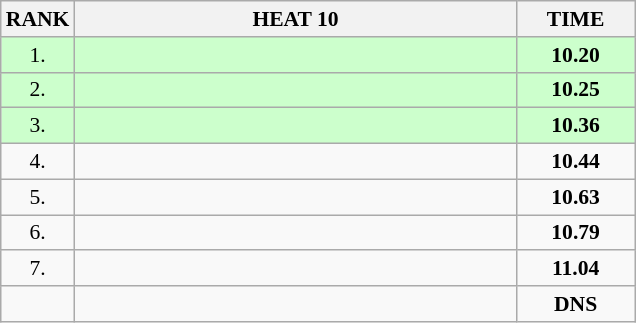<table class="wikitable" style="border-collapse: collapse; font-size: 90%;">
<tr>
<th>RANK</th>
<th style="width: 20em">HEAT 10</th>
<th style="width: 5em">TIME</th>
</tr>
<tr style="background:#ccffcc;">
<td align="center">1.</td>
<td></td>
<td align="center"><strong>10.20</strong></td>
</tr>
<tr style="background:#ccffcc;">
<td align="center">2.</td>
<td></td>
<td align="center"><strong>10.25</strong></td>
</tr>
<tr style="background:#ccffcc;">
<td align="center">3.</td>
<td></td>
<td align="center"><strong>10.36</strong></td>
</tr>
<tr>
<td align="center">4.</td>
<td></td>
<td align="center"><strong>10.44</strong></td>
</tr>
<tr>
<td align="center">5.</td>
<td></td>
<td align="center"><strong>10.63</strong></td>
</tr>
<tr>
<td align="center">6.</td>
<td></td>
<td align="center"><strong>10.79</strong></td>
</tr>
<tr>
<td align="center">7.</td>
<td></td>
<td align="center"><strong>11.04</strong></td>
</tr>
<tr>
<td align="center"></td>
<td></td>
<td align="center"><strong>DNS</strong></td>
</tr>
</table>
